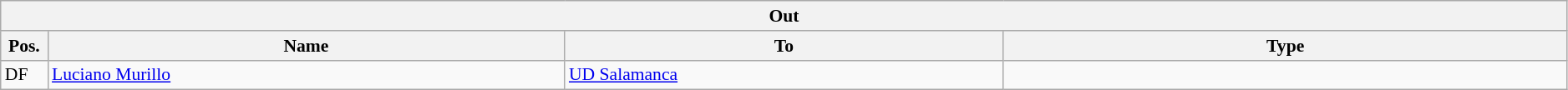<table class="wikitable" style="font-size:90%; width:99%;">
<tr>
<th colspan="4">Out</th>
</tr>
<tr>
<th width=3%>Pos.</th>
<th width=33%>Name</th>
<th width=28%>To</th>
<th width=36%>Type</th>
</tr>
<tr>
<td>DF</td>
<td><a href='#'>Luciano Murillo</a></td>
<td><a href='#'>UD Salamanca</a></td>
<td></td>
</tr>
</table>
